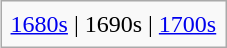<table class="infobox" id="toc">
<tr>
<td align="left"><a href='#'>1680s</a> | 1690s | <a href='#'>1700s</a></td>
</tr>
</table>
